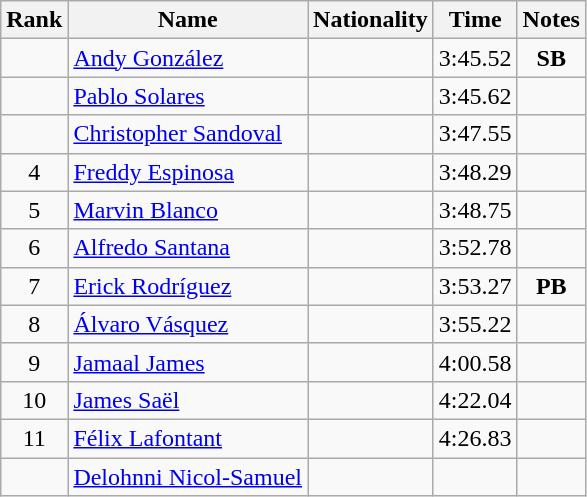<table class="wikitable sortable" style="text-align:center">
<tr>
<th>Rank</th>
<th>Name</th>
<th>Nationality</th>
<th>Time</th>
<th>Notes</th>
</tr>
<tr>
<td></td>
<td align=left><a href='#'>Andy González</a></td>
<td align=left></td>
<td>3:45.52</td>
<td><strong>SB</strong></td>
</tr>
<tr>
<td></td>
<td align=left><a href='#'>Pablo Solares</a></td>
<td align=left></td>
<td>3:45.62</td>
<td></td>
</tr>
<tr>
<td></td>
<td align=left><a href='#'>Christopher Sandoval</a></td>
<td align=left></td>
<td>3:47.55</td>
<td></td>
</tr>
<tr>
<td>4</td>
<td align=left><a href='#'>Freddy Espinosa</a></td>
<td align=left></td>
<td>3:48.29</td>
<td></td>
</tr>
<tr>
<td>5</td>
<td align=left><a href='#'>Marvin Blanco</a></td>
<td align=left></td>
<td>3:48.75</td>
<td></td>
</tr>
<tr>
<td>6</td>
<td align=left><a href='#'>Alfredo Santana</a></td>
<td align=left></td>
<td>3:52.78</td>
<td></td>
</tr>
<tr>
<td>7</td>
<td align=left><a href='#'>Erick Rodríguez</a></td>
<td align=left></td>
<td>3:53.27</td>
<td><strong>PB</strong></td>
</tr>
<tr>
<td>8</td>
<td align=left><a href='#'>Álvaro Vásquez</a></td>
<td align=left></td>
<td>3:55.22</td>
<td></td>
</tr>
<tr>
<td>9</td>
<td align=left><a href='#'>Jamaal James</a></td>
<td align=left></td>
<td>4:00.58</td>
<td></td>
</tr>
<tr>
<td>10</td>
<td align=left><a href='#'>James Saël</a></td>
<td align=left></td>
<td>4:22.04</td>
<td></td>
</tr>
<tr>
<td>11</td>
<td align=left><a href='#'>Félix Lafontant</a></td>
<td align=left></td>
<td>4:26.83</td>
<td></td>
</tr>
<tr>
<td></td>
<td align=left><a href='#'>Delohnni Nicol-Samuel</a></td>
<td align=left></td>
<td></td>
<td></td>
</tr>
</table>
